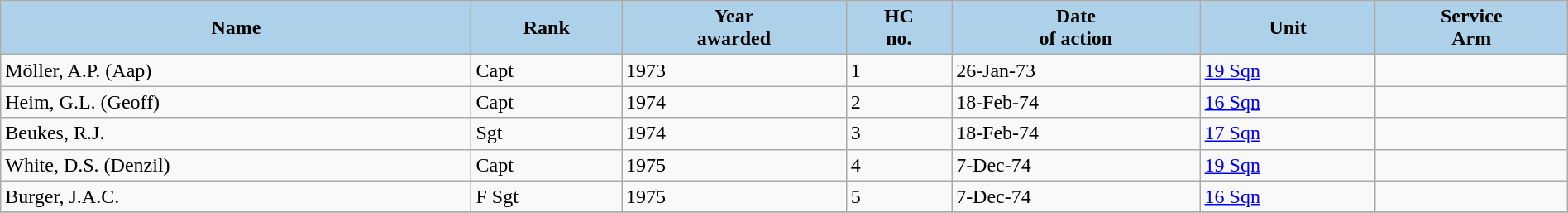<table class="wikitable sortable" style="width:100%;">
<tr>
<th style="background-color: #ACD1E9;" "text-align: left;">Name</th>
<th style="background-color: #ACD1E9;" "text-align: left;">Rank</th>
<th style="background-color: #ACD1E9;" "text-align: left;">Year<br>awarded</th>
<th style="background-color: #ACD1E9;" "text-align: left;">HC<br>no.</th>
<th style="background-color: #ACD1E9;" "text-align: left;">Date<br>of action</th>
<th style="background-color: #ACD1E9;" "text-align: left;">Unit</th>
<th style="background-color: #ACD1E9;" "text-align: left;">Service<br>Arm</th>
</tr>
<tr>
<td>Möller, A.P. (Aap)</td>
<td>Capt</td>
<td>1973</td>
<td>1</td>
<td>26-Jan-73</td>
<td><a href='#'>19 Sqn</a></td>
<td></td>
</tr>
<tr>
<td>Heim, G.L. (Geoff)</td>
<td>Capt</td>
<td>1974</td>
<td>2</td>
<td>18-Feb-74</td>
<td><a href='#'>16 Sqn</a></td>
<td></td>
</tr>
<tr>
<td>Beukes, R.J.</td>
<td>Sgt</td>
<td>1974</td>
<td>3</td>
<td>18-Feb-74</td>
<td><a href='#'>17 Sqn</a></td>
<td></td>
</tr>
<tr>
<td>White, D.S. (Denzil)</td>
<td>Capt</td>
<td>1975</td>
<td>4</td>
<td>7-Dec-74</td>
<td><a href='#'>19 Sqn</a></td>
<td></td>
</tr>
<tr>
<td>Burger, J.A.C.</td>
<td>F Sgt</td>
<td>1975</td>
<td>5</td>
<td>7-Dec-74</td>
<td><a href='#'>16 Sqn</a></td>
<td></td>
</tr>
<tr>
</tr>
</table>
